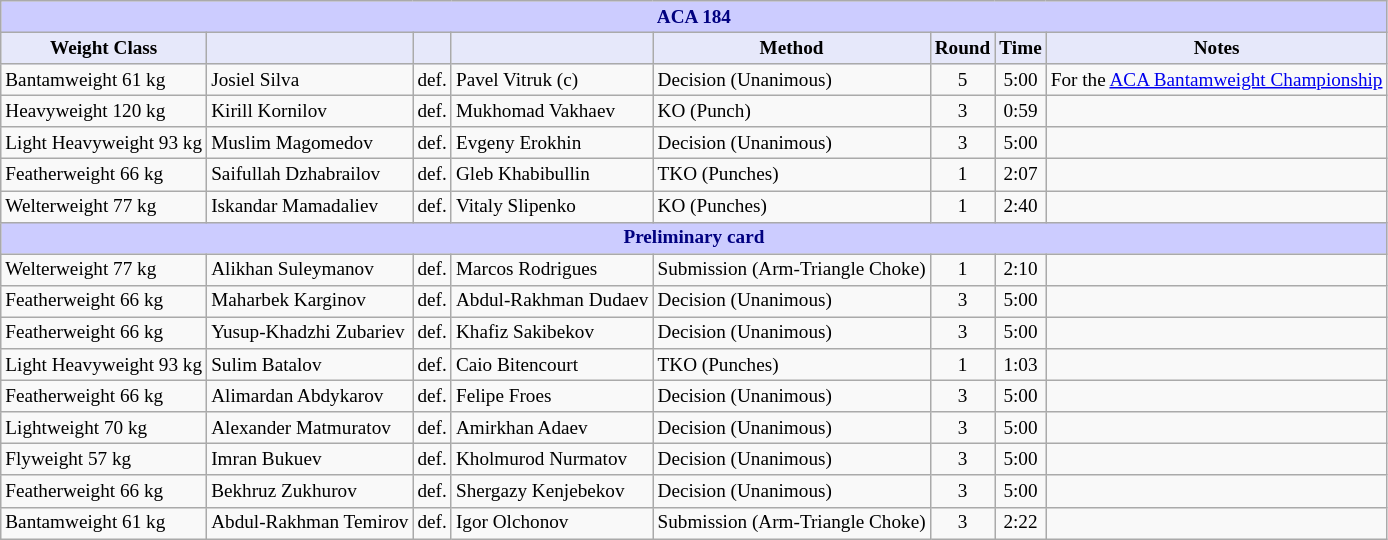<table class="wikitable" style="font-size: 80%;">
<tr>
<th colspan="8" style="background-color: #ccf; color: #000080; text-align: center;"><strong>ACA 184</strong></th>
</tr>
<tr>
<th colspan="1" style="background-color: #E6E8FA; color: #000000; text-align: center;">Weight Class</th>
<th colspan="1" style="background-color: #E6E8FA; color: #000000; text-align: center;"></th>
<th colspan="1" style="background-color: #E6E8FA; color: #000000; text-align: center;"></th>
<th colspan="1" style="background-color: #E6E8FA; color: #000000; text-align: center;"></th>
<th colspan="1" style="background-color: #E6E8FA; color: #000000; text-align: center;">Method</th>
<th colspan="1" style="background-color: #E6E8FA; color: #000000; text-align: center;">Round</th>
<th colspan="1" style="background-color: #E6E8FA; color: #000000; text-align: center;">Time</th>
<th colspan="1" style="background-color: #E6E8FA; color: #000000; text-align: center;">Notes</th>
</tr>
<tr>
<td>Bantamweight 61 kg</td>
<td> Josiel Silva</td>
<td>def.</td>
<td> Pavel Vitruk (c)</td>
<td>Decision (Unanimous)</td>
<td align=center>5</td>
<td align=center>5:00</td>
<td>For the <a href='#'>ACA Bantamweight Championship</a></td>
</tr>
<tr>
<td>Heavyweight 120 kg</td>
<td> Kirill Kornilov</td>
<td>def.</td>
<td> Mukhomad Vakhaev</td>
<td>KO (Punch)</td>
<td align=center>3</td>
<td align=center>0:59</td>
<td></td>
</tr>
<tr>
<td>Light Heavyweight 93 kg</td>
<td> Muslim Magomedov</td>
<td>def.</td>
<td> Evgeny Erokhin</td>
<td>Decision (Unanimous)</td>
<td align=center>3</td>
<td align=center>5:00</td>
<td></td>
</tr>
<tr>
<td>Featherweight 66 kg</td>
<td> Saifullah Dzhabrailov</td>
<td>def.</td>
<td> Gleb Khabibullin</td>
<td>TKO (Punches)</td>
<td align=center>1</td>
<td align=center>2:07</td>
<td></td>
</tr>
<tr>
<td>Welterweight 77 kg</td>
<td> Iskandar Mamadaliev</td>
<td>def.</td>
<td> Vitaly Slipenko</td>
<td>KO (Punches)</td>
<td align=center>1</td>
<td align=center>2:40</td>
<td></td>
</tr>
<tr>
<th colspan="8" style="background-color: #ccf; color: #000080; text-align: center;"><strong>Preliminary card</strong></th>
</tr>
<tr>
<td>Welterweight 77 kg</td>
<td> Alikhan Suleymanov</td>
<td>def.</td>
<td> Marcos Rodrigues</td>
<td>Submission (Arm-Triangle Choke)</td>
<td align=center>1</td>
<td align=center>2:10</td>
<td></td>
</tr>
<tr>
<td>Featherweight 66 kg</td>
<td> Maharbek Karginov</td>
<td>def.</td>
<td> Abdul-Rakhman Dudaev</td>
<td>Decision (Unanimous)</td>
<td align=center>3</td>
<td align=center>5:00</td>
<td></td>
</tr>
<tr>
<td>Featherweight 66 kg</td>
<td> Yusup-Khadzhi Zubariev</td>
<td>def.</td>
<td> Khafiz Sakibekov</td>
<td>Decision (Unanimous)</td>
<td align=center>3</td>
<td align=center>5:00</td>
<td></td>
</tr>
<tr>
<td>Light Heavyweight 93 kg</td>
<td> Sulim Batalov</td>
<td>def.</td>
<td> Caio Bitencourt</td>
<td>TKO (Punches)</td>
<td align=center>1</td>
<td align=center>1:03</td>
<td></td>
</tr>
<tr>
<td>Featherweight 66 kg</td>
<td> Alimardan Abdykarov</td>
<td>def.</td>
<td> Felipe Froes</td>
<td>Decision (Unanimous)</td>
<td align=center>3</td>
<td align=center>5:00</td>
<td></td>
</tr>
<tr>
<td>Lightweight 70 kg</td>
<td> Alexander Matmuratov</td>
<td>def.</td>
<td> Amirkhan Adaev</td>
<td>Decision (Unanimous)</td>
<td align=center>3</td>
<td align=center>5:00</td>
<td></td>
</tr>
<tr>
<td>Flyweight 57 kg</td>
<td> Imran Bukuev</td>
<td>def.</td>
<td> Kholmurod Nurmatov</td>
<td>Decision (Unanimous)</td>
<td align=center>3</td>
<td align=center>5:00</td>
<td></td>
</tr>
<tr>
<td>Featherweight 66 kg</td>
<td> Bekhruz Zukhurov</td>
<td>def.</td>
<td> Shergazy Kenjebekov</td>
<td>Decision (Unanimous)</td>
<td align=center>3</td>
<td align=center>5:00</td>
<td></td>
</tr>
<tr>
<td>Bantamweight 61 kg</td>
<td> Abdul-Rakhman Temirov</td>
<td>def.</td>
<td> Igor Olchonov</td>
<td>Submission (Arm-Triangle Choke)</td>
<td align=center>3</td>
<td align=center>2:22</td>
<td></td>
</tr>
</table>
